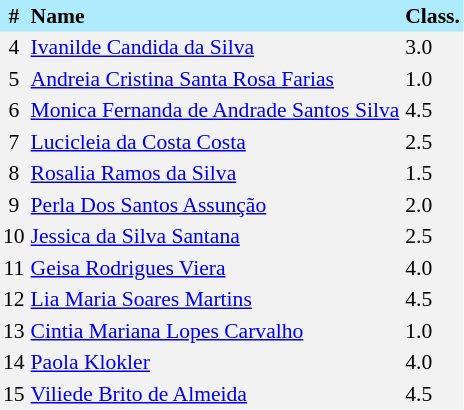<table border=0 cellpadding=2 cellspacing=0  |- bgcolor=#F2F2F2 style="text-align:center; font-size:90%;">
<tr bgcolor=#ADEBFD>
<th>#</th>
<th align=left>Name</th>
<th align=left>Class.</th>
</tr>
<tr>
<td>4</td>
<td align=left><a href='#'>Ivanilde Candida da Silva</a></td>
<td align=left>3.0</td>
</tr>
<tr>
<td>5</td>
<td align=left><a href='#'>Andreia Cristina Santa Rosa Farias</a></td>
<td align=left>1.0</td>
</tr>
<tr>
<td>6</td>
<td align=left><a href='#'>Monica Fernanda de Andrade Santos Silva</a></td>
<td align=left>4.5</td>
</tr>
<tr>
<td>7</td>
<td align=left><a href='#'>Lucicleia da Costa Costa</a></td>
<td align=left>2.5</td>
</tr>
<tr>
<td>8</td>
<td align=left><a href='#'>Rosalia Ramos da Silva</a></td>
<td align=left>1.5</td>
</tr>
<tr>
<td>9</td>
<td align=left><a href='#'>Perla Dos Santos Assunção</a></td>
<td align=left>2.0</td>
</tr>
<tr>
<td>10</td>
<td align=left><a href='#'>Jessica da Silva Santana</a></td>
<td align=left>2.5</td>
</tr>
<tr>
<td>11</td>
<td align=left><a href='#'>Geisa Rodrigues Viera</a></td>
<td align=left>4.0</td>
</tr>
<tr>
<td>12</td>
<td align=left><a href='#'>Lia Maria Soares Martins</a></td>
<td align=left>4.5</td>
</tr>
<tr>
<td>13</td>
<td align=left><a href='#'>Cintia Mariana Lopes Carvalho</a></td>
<td align=left>1.0</td>
</tr>
<tr>
<td>14</td>
<td align=left><a href='#'>Paola Klokler</a></td>
<td align=left>4.0</td>
</tr>
<tr>
<td>15</td>
<td align=left><a href='#'>Viliede Brito de Almeida</a></td>
<td align=left>4.5</td>
</tr>
</table>
